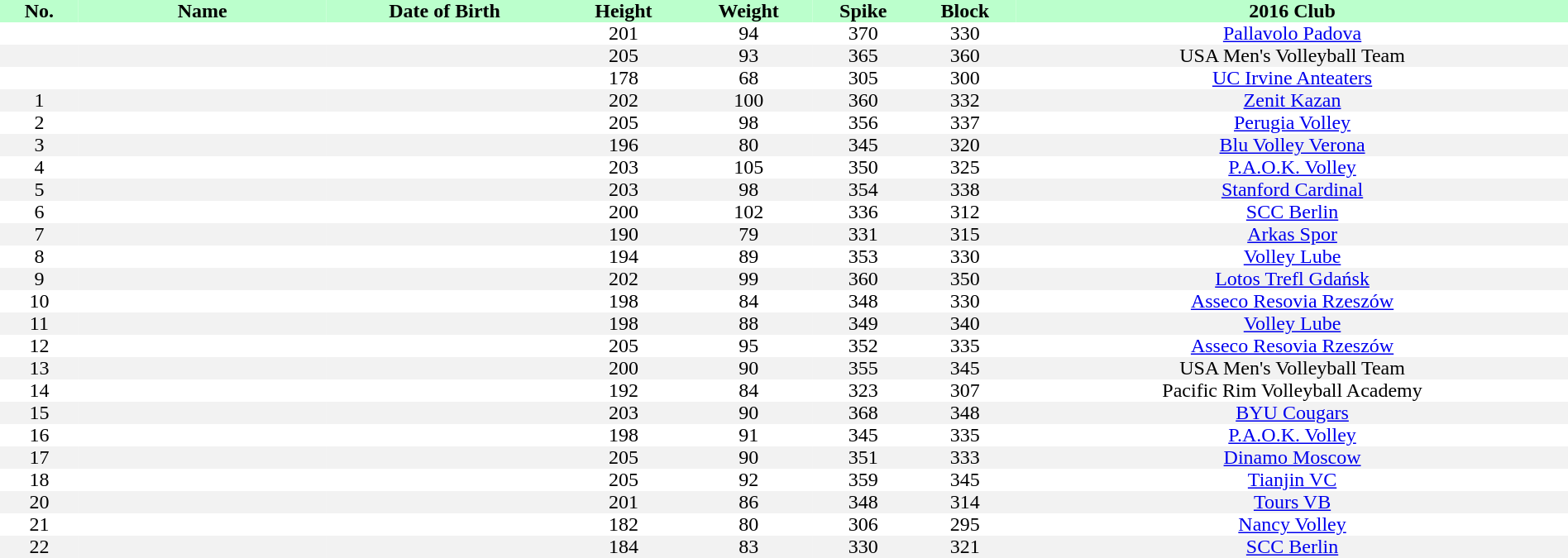<table style="text-align:center; border:none;" cellpadding=0 cellspacing=0 width=100%>
<tr style="background: #bbffcc;">
<th width="5%">No.</th>
<th width=200px>Name</th>
<th>Date of Birth</th>
<th>Height</th>
<th>Weight</th>
<th>Spike</th>
<th>Block</th>
<th>2016 Club</th>
</tr>
<tr>
<td></td>
<td></td>
<td></td>
<td>201</td>
<td>94</td>
<td>370</td>
<td>330</td>
<td><a href='#'>Pallavolo Padova</a></td>
</tr>
<tr bgcolor="#f2f2f2">
<td></td>
<td></td>
<td></td>
<td>205</td>
<td>93</td>
<td>365</td>
<td>360</td>
<td>USA Men's Volleyball Team</td>
</tr>
<tr>
<td></td>
<td></td>
<td></td>
<td>178</td>
<td>68</td>
<td>305</td>
<td>300</td>
<td><a href='#'>UC Irvine Anteaters</a></td>
</tr>
<tr bgcolor="#f2f2f2">
<td>1</td>
<td></td>
<td></td>
<td>202</td>
<td>100</td>
<td>360</td>
<td>332</td>
<td><a href='#'>Zenit Kazan</a></td>
</tr>
<tr>
<td>2</td>
<td></td>
<td></td>
<td>205</td>
<td>98</td>
<td>356</td>
<td>337</td>
<td><a href='#'>Perugia Volley</a></td>
</tr>
<tr bgcolor="#f2f2f2">
<td>3</td>
<td></td>
<td></td>
<td>196</td>
<td>80</td>
<td>345</td>
<td>320</td>
<td><a href='#'>Blu Volley Verona</a></td>
</tr>
<tr>
<td>4</td>
<td></td>
<td></td>
<td>203</td>
<td>105</td>
<td>350</td>
<td>325</td>
<td><a href='#'>P.A.O.K. Volley</a></td>
</tr>
<tr bgcolor="#f2f2f2">
<td>5</td>
<td></td>
<td></td>
<td>203</td>
<td>98</td>
<td>354</td>
<td>338</td>
<td><a href='#'>Stanford Cardinal</a></td>
</tr>
<tr>
<td>6</td>
<td></td>
<td></td>
<td>200</td>
<td>102</td>
<td>336</td>
<td>312</td>
<td><a href='#'>SCC Berlin</a></td>
</tr>
<tr bgcolor="#f2f2f2">
<td>7</td>
<td></td>
<td></td>
<td>190</td>
<td>79</td>
<td>331</td>
<td>315</td>
<td><a href='#'>Arkas Spor</a></td>
</tr>
<tr>
<td>8</td>
<td></td>
<td></td>
<td>194</td>
<td>89</td>
<td>353</td>
<td>330</td>
<td><a href='#'>Volley Lube</a></td>
</tr>
<tr bgcolor="#f2f2f2">
<td>9</td>
<td></td>
<td></td>
<td>202</td>
<td>99</td>
<td>360</td>
<td>350</td>
<td><a href='#'>Lotos Trefl Gdańsk</a></td>
</tr>
<tr>
<td>10</td>
<td></td>
<td></td>
<td>198</td>
<td>84</td>
<td>348</td>
<td>330</td>
<td><a href='#'>Asseco Resovia Rzeszów</a></td>
</tr>
<tr bgcolor="#f2f2f2">
<td>11</td>
<td></td>
<td></td>
<td>198</td>
<td>88</td>
<td>349</td>
<td>340</td>
<td><a href='#'>Volley Lube</a></td>
</tr>
<tr>
<td>12</td>
<td></td>
<td></td>
<td>205</td>
<td>95</td>
<td>352</td>
<td>335</td>
<td><a href='#'>Asseco Resovia Rzeszów</a></td>
</tr>
<tr bgcolor="#f2f2f2">
<td>13</td>
<td></td>
<td></td>
<td>200</td>
<td>90</td>
<td>355</td>
<td>345</td>
<td>USA Men's Volleyball Team</td>
</tr>
<tr>
<td>14</td>
<td></td>
<td></td>
<td>192</td>
<td>84</td>
<td>323</td>
<td>307</td>
<td>Pacific Rim Volleyball Academy</td>
</tr>
<tr bgcolor="#f2f2f2">
<td>15</td>
<td></td>
<td></td>
<td>203</td>
<td>90</td>
<td>368</td>
<td>348</td>
<td><a href='#'>BYU Cougars</a></td>
</tr>
<tr>
<td>16</td>
<td></td>
<td></td>
<td>198</td>
<td>91</td>
<td>345</td>
<td>335</td>
<td><a href='#'>P.A.O.K. Volley</a></td>
</tr>
<tr bgcolor="#f2f2f2">
<td>17</td>
<td></td>
<td></td>
<td>205</td>
<td>90</td>
<td>351</td>
<td>333</td>
<td><a href='#'>Dinamo Moscow</a></td>
</tr>
<tr>
<td>18</td>
<td></td>
<td></td>
<td>205</td>
<td>92</td>
<td>359</td>
<td>345</td>
<td><a href='#'>Tianjin VC</a></td>
</tr>
<tr bgcolor="#f2f2f2">
<td>20</td>
<td></td>
<td></td>
<td>201</td>
<td>86</td>
<td>348</td>
<td>314</td>
<td><a href='#'>Tours VB</a></td>
</tr>
<tr>
<td>21</td>
<td></td>
<td></td>
<td>182</td>
<td>80</td>
<td>306</td>
<td>295</td>
<td><a href='#'>Nancy Volley</a></td>
</tr>
<tr bgcolor="#f2f2f2">
<td>22</td>
<td></td>
<td></td>
<td>184</td>
<td>83</td>
<td>330</td>
<td>321</td>
<td><a href='#'>SCC Berlin</a></td>
</tr>
</table>
